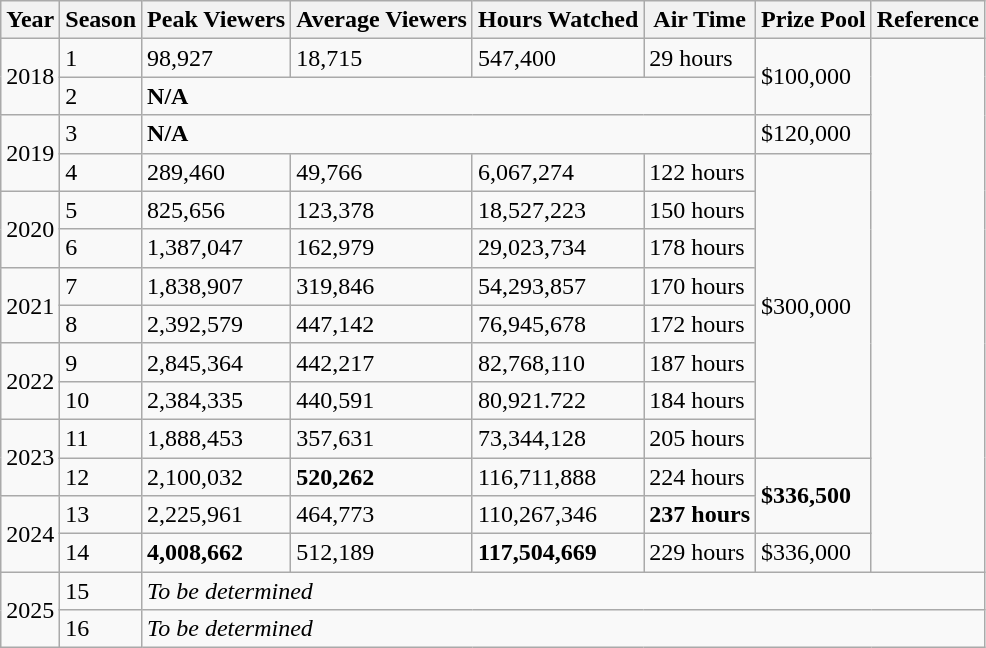<table class="wikitable">
<tr>
<th>Year</th>
<th>Season</th>
<th>Peak Viewers</th>
<th>Average Viewers</th>
<th>Hours Watched</th>
<th>Air Time</th>
<th>Prize Pool</th>
<th>Reference</th>
</tr>
<tr>
<td rowspan = "2">2018</td>
<td>1</td>
<td>98,927</td>
<td>18,715</td>
<td>547,400</td>
<td>29 hours</td>
<td rowspan="2">$100,000</td>
<td rowspan = "14"></td>
</tr>
<tr>
<td>2</td>
<td colspan="4"><strong>N/A</strong></td>
</tr>
<tr>
<td rowspan = "2">2019</td>
<td>3</td>
<td colspan="4"><strong>N/A</strong></td>
<td>$120,000</td>
</tr>
<tr>
<td>4</td>
<td>289,460</td>
<td>49,766</td>
<td>6,067,274</td>
<td>122 hours</td>
<td rowspan = "8">$300,000</td>
</tr>
<tr>
<td rowspan = "2">2020</td>
<td>5</td>
<td>825,656</td>
<td>123,378</td>
<td>18,527,223</td>
<td>150 hours</td>
</tr>
<tr>
<td>6</td>
<td>1,387,047</td>
<td>162,979</td>
<td>29,023,734</td>
<td>178 hours</td>
</tr>
<tr>
<td rowspan = "2">2021</td>
<td>7</td>
<td>1,838,907</td>
<td>319,846</td>
<td>54,293,857</td>
<td>170 hours</td>
</tr>
<tr>
<td>8</td>
<td>2,392,579</td>
<td>447,142</td>
<td>76,945,678</td>
<td>172 hours</td>
</tr>
<tr>
<td rowspan = "2">2022</td>
<td>9</td>
<td>2,845,364</td>
<td>442,217</td>
<td>82,768,110</td>
<td>187 hours</td>
</tr>
<tr>
<td>10</td>
<td>2,384,335</td>
<td>440,591</td>
<td>80,921.722</td>
<td>184 hours</td>
</tr>
<tr>
<td rowspan = "2">2023</td>
<td>11</td>
<td>1,888,453</td>
<td>357,631</td>
<td>73,344,128</td>
<td>205 hours</td>
</tr>
<tr>
<td>12</td>
<td>2,100,032</td>
<td><strong>520,262</strong></td>
<td>116,711,888</td>
<td>224 hours</td>
<td rowspan = "2"><strong>$336,500</strong></td>
</tr>
<tr>
<td rowspan = "2">2024</td>
<td>13</td>
<td>2,225,961</td>
<td>464,773</td>
<td>110,267,346</td>
<td><strong>237 hours</strong></td>
</tr>
<tr>
<td>14</td>
<td><strong>4,008,662</strong></td>
<td>512,189</td>
<td><strong>117,504,669</strong></td>
<td>229 hours</td>
<td>$336,000</td>
</tr>
<tr>
<td rowspan = "2">2025</td>
<td>15</td>
<td colspan="6"><em>To be determined</em></td>
</tr>
<tr>
<td>16</td>
<td colspan="6"><em>To be determined</em></td>
</tr>
</table>
